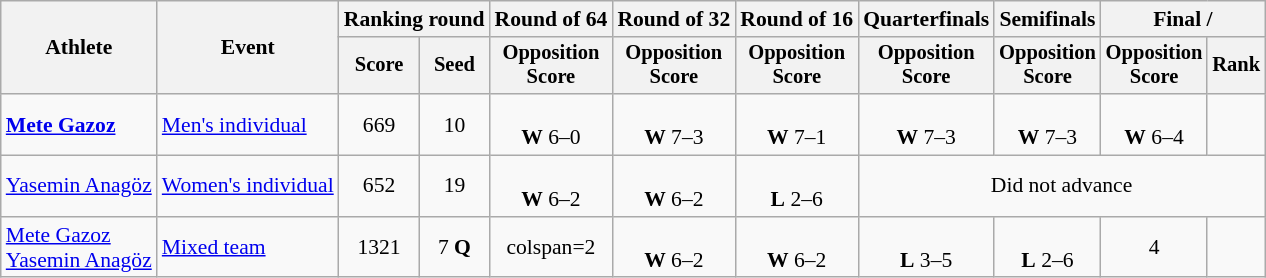<table class="wikitable" style="font-size:90%">
<tr>
<th rowspan=2>Athlete</th>
<th rowspan=2>Event</th>
<th colspan="2">Ranking round</th>
<th>Round of 64</th>
<th>Round of 32</th>
<th>Round of 16</th>
<th>Quarterfinals</th>
<th>Semifinals</th>
<th colspan="2">Final / </th>
</tr>
<tr style="font-size:95%">
<th>Score</th>
<th>Seed</th>
<th>Opposition<br>Score</th>
<th>Opposition<br>Score</th>
<th>Opposition<br>Score</th>
<th>Opposition<br>Score</th>
<th>Opposition<br>Score</th>
<th>Opposition<br>Score</th>
<th>Rank</th>
</tr>
<tr align=center>
<td align=left><strong><a href='#'>Mete Gazoz</a></strong></td>
<td align=left><a href='#'>Men's individual</a></td>
<td>669</td>
<td>10</td>
<td><br><strong>W</strong> 6–0</td>
<td><br><strong>W</strong> 7–3</td>
<td><br><strong>W</strong> 7–1</td>
<td><br><strong>W</strong> 7–3</td>
<td><br><strong>W</strong> 7–3</td>
<td><br><strong>W</strong> 6–4</td>
<td></td>
</tr>
<tr align=center>
<td align=left><a href='#'>Yasemin Anagöz</a></td>
<td align=left><a href='#'>Women's individual</a></td>
<td>652</td>
<td>19</td>
<td><br><strong>W</strong> 6–2</td>
<td><br><strong>W</strong> 6–2</td>
<td><br><strong>L</strong> 2–6</td>
<td colspan=4>Did not advance</td>
</tr>
<tr align=center>
<td align=left><a href='#'>Mete Gazoz</a><br><a href='#'>Yasemin Anagöz</a></td>
<td align=left><a href='#'>Mixed team</a></td>
<td>1321</td>
<td>7 <strong>Q</strong></td>
<td>colspan=2 </td>
<td><br><strong>W</strong> 6–2</td>
<td><br><strong>W</strong> 6–2</td>
<td><br><strong>L</strong> 3–5</td>
<td><br><strong>L</strong> 2–6</td>
<td>4</td>
</tr>
</table>
